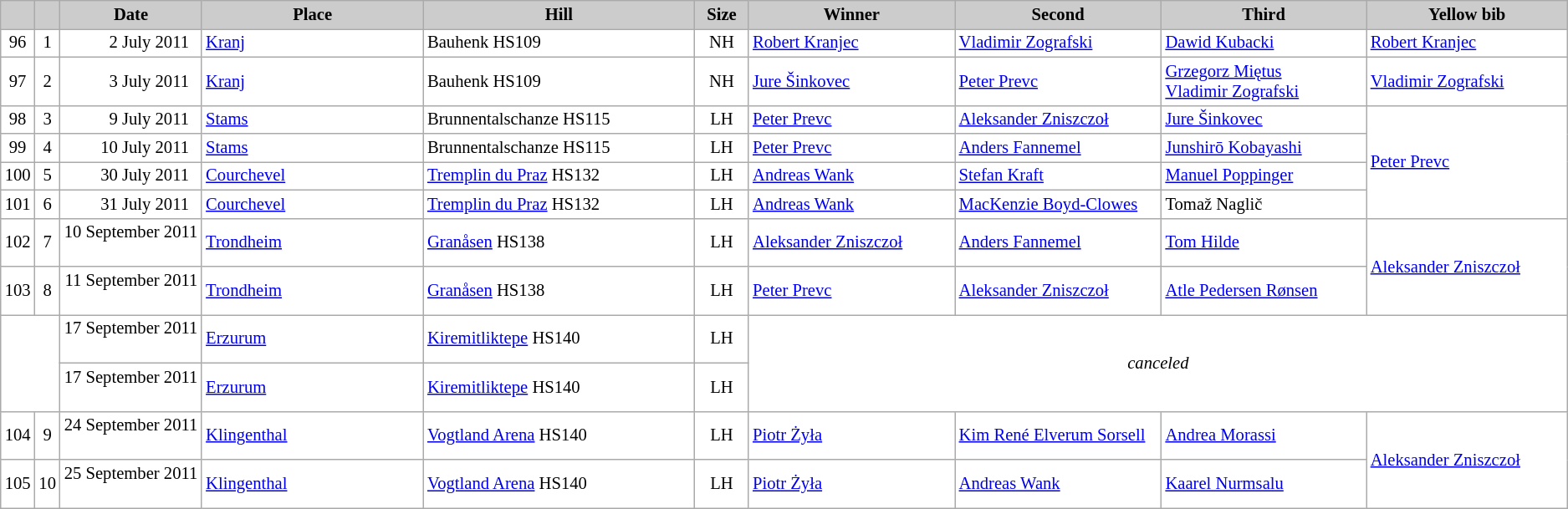<table class="wikitable plainrowheaders" style="background:#fff; font-size:86%; line-height:16px; border:grey solid 1px; border-collapse:collapse;">
<tr style="background:#ccc; text-align:center;">
<th scope="col" style="background:#ccc; width=20 px;"></th>
<th scope="col" style="background:#ccc; width=30 px;"></th>
<th scope="col" style="background:#ccc; width:120px;">Date</th>
<th scope="col" style="background:#ccc; width:200px;">Place</th>
<th scope="col" style="background:#ccc; width:240px;">Hill</th>
<th scope="col" style="background:#ccc; width:40px;">Size</th>
<th scope="col" style="background:#ccc; width:185px;">Winner</th>
<th scope="col" style="background:#ccc; width:185px;">Second</th>
<th scope="col" style="background:#ccc; width:185px;">Third</th>
<th scope="col" style="background:#ccc; width:180px;">Yellow bib</th>
</tr>
<tr>
<td align=center>96</td>
<td align=center>1</td>
<td align=right>2 July 2011  </td>
<td> <a href='#'>Kranj</a></td>
<td>Bauhenk HS109</td>
<td align=center>NH</td>
<td> <a href='#'>Robert Kranjec</a></td>
<td> <a href='#'>Vladimir Zografski</a></td>
<td> <a href='#'>Dawid Kubacki</a></td>
<td> <a href='#'>Robert Kranjec</a></td>
</tr>
<tr>
<td align=center>97</td>
<td align=center>2</td>
<td align=right>3 July 2011  </td>
<td> <a href='#'>Kranj</a></td>
<td>Bauhenk HS109</td>
<td align=center>NH</td>
<td> <a href='#'>Jure Šinkovec</a></td>
<td> <a href='#'>Peter Prevc</a></td>
<td> <a href='#'>Grzegorz Miętus</a><br> <a href='#'>Vladimir Zografski</a></td>
<td> <a href='#'>Vladimir Zografski</a></td>
</tr>
<tr>
<td align=center>98</td>
<td align=center>3</td>
<td align=right>9 July 2011  </td>
<td> <a href='#'>Stams</a></td>
<td>Brunnentalschanze HS115</td>
<td align=center>LH</td>
<td> <a href='#'>Peter Prevc</a></td>
<td> <a href='#'>Aleksander Zniszczoł</a></td>
<td> <a href='#'>Jure Šinkovec</a></td>
<td rowspan=4> <a href='#'>Peter Prevc</a></td>
</tr>
<tr>
<td align=center>99</td>
<td align=center>4</td>
<td align=right>10 July 2011  </td>
<td> <a href='#'>Stams</a></td>
<td>Brunnentalschanze HS115</td>
<td align=center>LH</td>
<td> <a href='#'>Peter Prevc</a></td>
<td> <a href='#'>Anders Fannemel</a></td>
<td> <a href='#'>Junshirō Kobayashi</a></td>
</tr>
<tr>
<td align=center>100</td>
<td align=center>5</td>
<td align=right>30 July 2011  </td>
<td> <a href='#'>Courchevel</a></td>
<td><a href='#'>Tremplin du Praz</a> HS132</td>
<td align=center>LH</td>
<td> <a href='#'>Andreas Wank</a></td>
<td> <a href='#'>Stefan Kraft</a></td>
<td> <a href='#'>Manuel Poppinger</a></td>
</tr>
<tr>
<td align=center>101</td>
<td align=center>6</td>
<td align=right>31 July 2011  </td>
<td> <a href='#'>Courchevel</a></td>
<td><a href='#'>Tremplin du Praz</a> HS132</td>
<td align=center>LH</td>
<td> <a href='#'>Andreas Wank</a></td>
<td> <a href='#'>MacKenzie Boyd-Clowes</a></td>
<td> Tomaž Naglič</td>
</tr>
<tr>
<td align=center>102</td>
<td align=center>7</td>
<td align=right>10 September 2011  </td>
<td> <a href='#'>Trondheim</a></td>
<td><a href='#'>Granåsen</a> HS138</td>
<td align=center>LH</td>
<td> <a href='#'>Aleksander Zniszczoł</a></td>
<td> <a href='#'>Anders Fannemel</a></td>
<td> <a href='#'>Tom Hilde</a></td>
<td rowspan=2> <a href='#'>Aleksander Zniszczoł</a></td>
</tr>
<tr>
<td align=center>103</td>
<td align=center>8</td>
<td align=right>11 September 2011  </td>
<td> <a href='#'>Trondheim</a></td>
<td><a href='#'>Granåsen</a> HS138</td>
<td align=center>LH</td>
<td> <a href='#'>Peter Prevc</a></td>
<td> <a href='#'>Aleksander Zniszczoł</a></td>
<td> <a href='#'>Atle Pedersen Rønsen</a></td>
</tr>
<tr>
<td colspan=2 rowspan=2></td>
<td align=right>17 September 2011  </td>
<td> <a href='#'>Erzurum</a></td>
<td><a href='#'>Kiremitliktepe</a> HS140</td>
<td align=center>LH</td>
<td align=center colspan=4 rowspan=2><em>canceled</em></td>
</tr>
<tr>
<td align=right>17 September 2011  </td>
<td> <a href='#'>Erzurum</a></td>
<td><a href='#'>Kiremitliktepe</a> HS140</td>
<td align=center>LH</td>
</tr>
<tr>
<td align=center>104</td>
<td align=center>9</td>
<td align=right>24 September 2011  </td>
<td> <a href='#'>Klingenthal</a></td>
<td><a href='#'>Vogtland Arena</a> HS140</td>
<td align=center>LH</td>
<td> <a href='#'>Piotr Żyła</a></td>
<td> <a href='#'>Kim René Elverum Sorsell</a></td>
<td> <a href='#'>Andrea Morassi</a></td>
<td rowspan=2> <a href='#'>Aleksander Zniszczoł</a></td>
</tr>
<tr>
<td align=center>105</td>
<td align=center>10</td>
<td align=right>25 September 2011  </td>
<td> <a href='#'>Klingenthal</a></td>
<td><a href='#'>Vogtland Arena</a> HS140</td>
<td align=center>LH</td>
<td> <a href='#'>Piotr Żyła</a></td>
<td> <a href='#'>Andreas Wank</a></td>
<td> <a href='#'>Kaarel Nurmsalu</a></td>
</tr>
</table>
